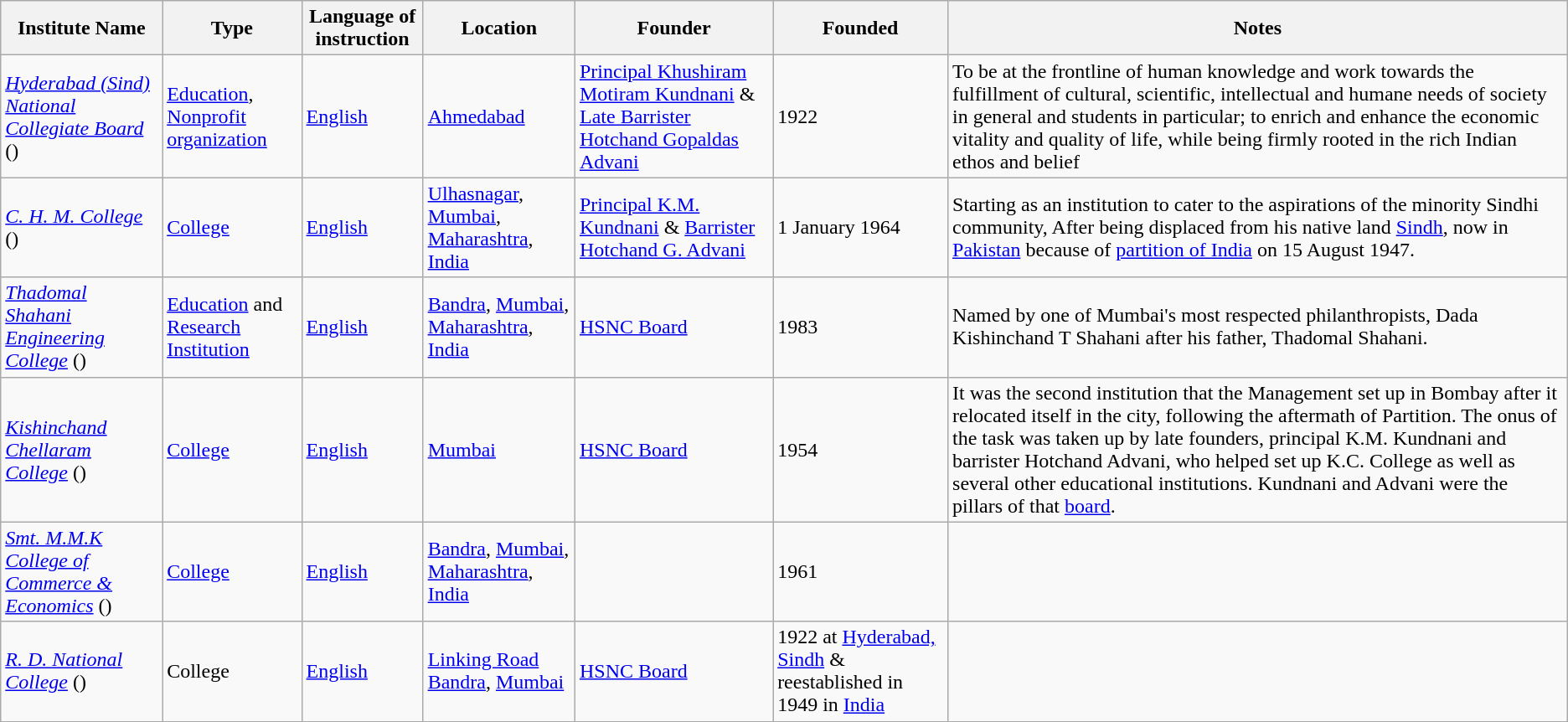<table class="wikitable sortable">
<tr>
<th>Institute Name</th>
<th>Type</th>
<th>Language of instruction</th>
<th>Location</th>
<th>Founder</th>
<th>Founded</th>
<th>Notes</th>
</tr>
<tr>
<td><em><a href='#'>Hyderabad (Sind) National Collegiate Board</a></em> ()</td>
<td><a href='#'>Education</a>, <a href='#'>Nonprofit organization</a></td>
<td><a href='#'>English</a></td>
<td><a href='#'>Ahmedabad</a></td>
<td><a href='#'>Principal Khushiram Motiram Kundnani</a> & <a href='#'>Late Barrister Hotchand Gopaldas Advani</a></td>
<td>1922</td>
<td>To be at the frontline of human knowledge and work towards the fulfillment of cultural, scientific, intellectual and humane needs of society in general and students in particular; to enrich and enhance the economic vitality and quality of life, while being firmly rooted in the rich Indian ethos and belief</td>
</tr>
<tr>
<td><em><a href='#'>C. H. M. College</a></em> ()</td>
<td><a href='#'>College</a></td>
<td><a href='#'>English</a></td>
<td><a href='#'>Ulhasnagar</a>, <a href='#'>Mumbai</a>, <a href='#'>Maharashtra</a>, <a href='#'>India</a></td>
<td><a href='#'>Principal K.M. Kundnani</a> & <a href='#'>Barrister Hotchand G. Advani</a></td>
<td>1 January 1964</td>
<td>Starting as an institution to cater to the aspirations of the minority Sindhi community, After being displaced from his native land <a href='#'>Sindh</a>, now in <a href='#'>Pakistan</a> because of <a href='#'>partition of India</a> on 15 August 1947.</td>
</tr>
<tr>
<td><em><a href='#'>Thadomal Shahani Engineering College</a></em> ()</td>
<td><a href='#'>Education</a> and <a href='#'>Research</a> <a href='#'>Institution</a></td>
<td><a href='#'>English</a></td>
<td><a href='#'>Bandra</a>, <a href='#'>Mumbai</a>, <a href='#'>Maharashtra</a>, <a href='#'>India</a></td>
<td><a href='#'>HSNC Board</a></td>
<td>1983</td>
<td>Named by one of Mumbai's most respected philanthropists, Dada Kishinchand T Shahani after his father, Thadomal Shahani.</td>
</tr>
<tr>
<td><em><a href='#'>Kishinchand Chellaram College</a></em> ()</td>
<td><a href='#'>College</a></td>
<td><a href='#'>English</a></td>
<td><a href='#'>Mumbai</a></td>
<td><a href='#'>HSNC Board</a></td>
<td>1954</td>
<td>It was the second institution that the Management set up in Bombay after it relocated itself in the city, following the aftermath of Partition. The onus of the task was taken up by late founders, principal K.M. Kundnani and barrister Hotchand Advani, who helped set up K.C. College as well as several other educational institutions. Kundnani and Advani were the pillars of that <a href='#'>board</a>.</td>
</tr>
<tr>
<td><em><a href='#'>Smt. M.M.K College of Commerce & Economics</a></em> ()</td>
<td><a href='#'>College</a></td>
<td><a href='#'>English</a></td>
<td><a href='#'>Bandra</a>, <a href='#'>Mumbai</a>, <a href='#'>Maharashtra</a>, <a href='#'>India</a></td>
<td></td>
<td>1961</td>
<td></td>
</tr>
<tr>
<td><em><a href='#'>R. D. National College</a></em> ()</td>
<td>College</td>
<td><a href='#'>English</a></td>
<td><a href='#'>Linking Road</a> <a href='#'>Bandra</a>, <a href='#'>Mumbai</a></td>
<td><a href='#'>HSNC Board</a></td>
<td>1922 at <a href='#'>Hyderabad, Sindh</a> & reestablished in 1949 in <a href='#'>India</a></td>
<td></td>
</tr>
</table>
